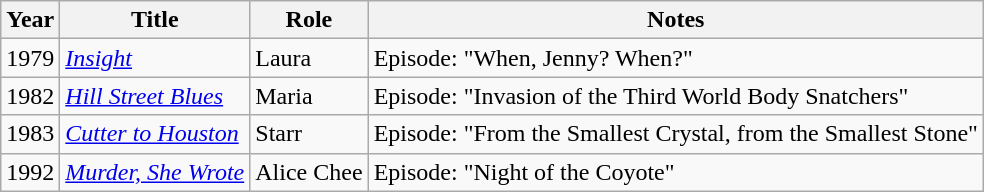<table class="wikitable sortable">
<tr>
<th>Year</th>
<th>Title</th>
<th>Role</th>
<th class="unsortable">Notes</th>
</tr>
<tr>
<td>1979</td>
<td><em><a href='#'>Insight</a></em></td>
<td>Laura</td>
<td>Episode: "When, Jenny? When?"</td>
</tr>
<tr>
<td>1982</td>
<td><em><a href='#'>Hill Street Blues</a></em></td>
<td>Maria</td>
<td>Episode: "Invasion of the Third World Body Snatchers"</td>
</tr>
<tr>
<td>1983</td>
<td><em><a href='#'>Cutter to Houston</a></em></td>
<td>Starr</td>
<td>Episode: "From the Smallest Crystal, from the Smallest Stone"</td>
</tr>
<tr>
<td>1992</td>
<td><em><a href='#'>Murder, She Wrote</a></em></td>
<td>Alice Chee</td>
<td>Episode: "Night of the Coyote"</td>
</tr>
</table>
